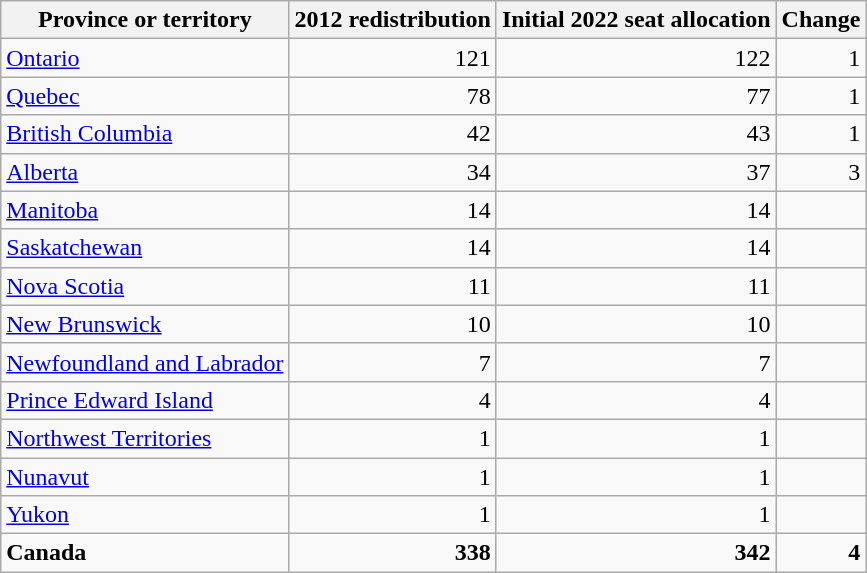<table class="wikitable sortable" style="text-align: right;">
<tr>
<th style="text-align: center;">Province or territory</th>
<th style="text-align: center;" data-sort-type="number">2012 redistribution</th>
<th style="text-align: center;" data-sort-type="number">Initial 2022 seat allocation</th>
<th style="text-align: center;" data-sort-type="number">Change</th>
</tr>
<tr>
<td style="text-align: left;"><a href='#'>Ontario</a></td>
<td>121</td>
<td>122</td>
<td>1 </td>
</tr>
<tr>
<td style="text-align: left;"><a href='#'>Quebec</a></td>
<td>78</td>
<td>77</td>
<td>1 </td>
</tr>
<tr>
<td style="text-align: left;"><a href='#'>British Columbia</a></td>
<td>42</td>
<td>43</td>
<td>1 </td>
</tr>
<tr>
<td style="text-align: left;"><a href='#'>Alberta</a></td>
<td>34</td>
<td>37</td>
<td>3 </td>
</tr>
<tr>
<td style="text-align: left;"><a href='#'>Manitoba</a></td>
<td>14</td>
<td>14</td>
<td></td>
</tr>
<tr>
<td style="text-align: left;"><a href='#'>Saskatchewan</a></td>
<td>14</td>
<td>14</td>
<td></td>
</tr>
<tr>
<td style="text-align: left;"><a href='#'>Nova Scotia</a></td>
<td>11</td>
<td>11</td>
<td></td>
</tr>
<tr>
<td style="text-align: left;"><a href='#'>New Brunswick</a></td>
<td>10</td>
<td>10</td>
<td></td>
</tr>
<tr>
<td style="text-align: left;"><a href='#'>Newfoundland and Labrador</a></td>
<td>7</td>
<td>7</td>
<td></td>
</tr>
<tr>
<td style="text-align: left;"><a href='#'>Prince Edward Island</a></td>
<td>4</td>
<td>4</td>
<td></td>
</tr>
<tr>
<td style="text-align: left;"><a href='#'>Northwest Territories</a></td>
<td>1</td>
<td>1</td>
<td></td>
</tr>
<tr>
<td style="text-align: left;"><a href='#'>Nunavut</a></td>
<td>1</td>
<td>1</td>
<td></td>
</tr>
<tr>
<td style="text-align: left;"><a href='#'>Yukon</a></td>
<td>1</td>
<td>1</td>
<td></td>
</tr>
<tr>
<td style="text-align: left;"><strong>Canada</strong></td>
<td><strong>338</strong></td>
<td><strong>342</strong></td>
<td><strong>4</strong> </td>
</tr>
</table>
